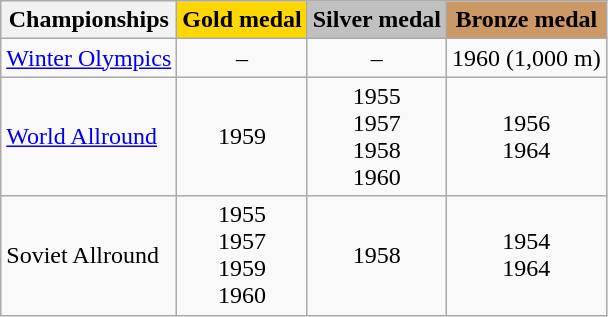<table class="wikitable">
<tr>
<th>Championships</th>
<td align=center bgcolor=gold><strong>Gold medal</strong></td>
<td align=center bgcolor=silver><strong>Silver medal</strong></td>
<td align=center bgcolor=cc9966><strong>Bronze medal</strong></td>
</tr>
<tr align="center">
<td align="left"><a href='#'>Winter Olympics</a></td>
<td>–</td>
<td>–</td>
<td>1960 (1,000 m)</td>
</tr>
<tr align="center">
<td align="left"><a href='#'>World Allround</a></td>
<td>1959</td>
<td>1955<br>  1957<br>  1958<br>  1960</td>
<td>1956<br>  1964</td>
</tr>
<tr align="center">
<td align="left">Soviet Allround</td>
<td>1955<br>  1957<br>  1959<br>  1960</td>
<td>1958</td>
<td>1954<br>  1964</td>
</tr>
</table>
